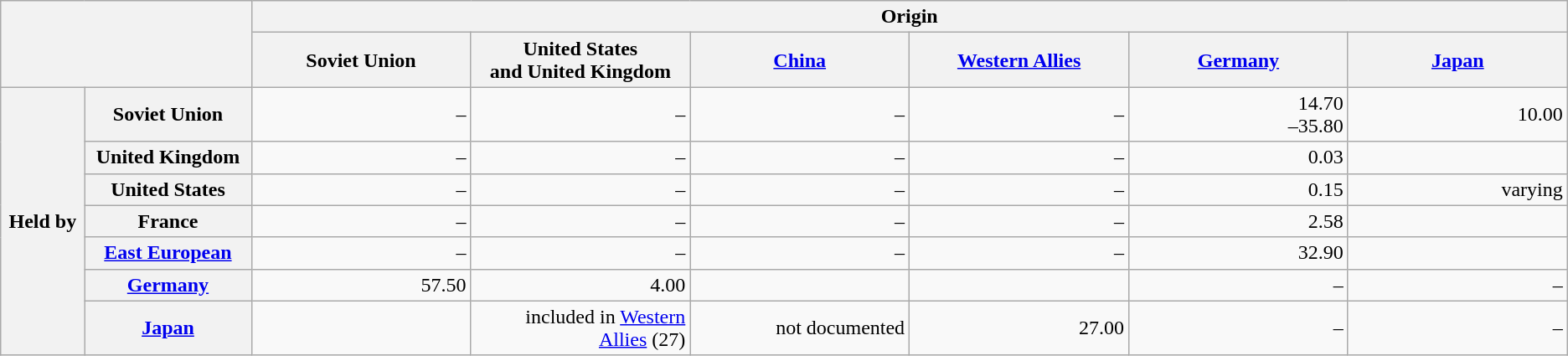<table class=wikitable style="text-align:right;">
<tr>
<th rowspan=2 colspan=2></th>
<th colspan="6" align=center>Origin</th>
</tr>
<tr>
<th width=14%>Soviet Union</th>
<th width=14%>United States<br>and United Kingdom</th>
<th width=14%><a href='#'>China</a></th>
<th width=14%><a href='#'>Western Allies</a></th>
<th width=14%><a href='#'>Germany</a></th>
<th width=14%><a href='#'>Japan</a></th>
</tr>
<tr>
<th rowspan=7>Held by</th>
<th>Soviet Union</th>
<td>–</td>
<td>–</td>
<td>–</td>
<td>–</td>
<td>14.70<br>–35.80</td>
<td>10.00</td>
</tr>
<tr>
<th>United Kingdom</th>
<td>–</td>
<td>–</td>
<td>–</td>
<td>–</td>
<td>0.03</td>
<td></td>
</tr>
<tr>
<th>United States</th>
<td>–</td>
<td>–</td>
<td>–</td>
<td>–</td>
<td>0.15</td>
<td>varying</td>
</tr>
<tr>
<th>France</th>
<td>–</td>
<td>–</td>
<td>–</td>
<td>–</td>
<td>2.58</td>
<td></td>
</tr>
<tr>
<th><a href='#'>East European</a></th>
<td>–</td>
<td>–</td>
<td>–</td>
<td>–</td>
<td>32.90</td>
<td></td>
</tr>
<tr>
<th><a href='#'>Germany</a></th>
<td>57.50</td>
<td>4.00</td>
<td></td>
<td></td>
<td>–</td>
<td>–</td>
</tr>
<tr>
<th><a href='#'>Japan</a></th>
<td></td>
<td>included in <a href='#'>Western Allies</a> (27)</td>
<td>not documented</td>
<td>27.00</td>
<td>–</td>
<td>–</td>
</tr>
</table>
